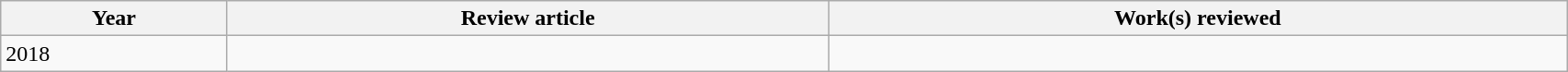<table class='wikitable sortable' width='90%'>
<tr>
<th>Year</th>
<th class='unsortable'>Review article</th>
<th class='unsortable'>Work(s) reviewed</th>
</tr>
<tr>
<td>2018</td>
<td></td>
<td></td>
</tr>
</table>
